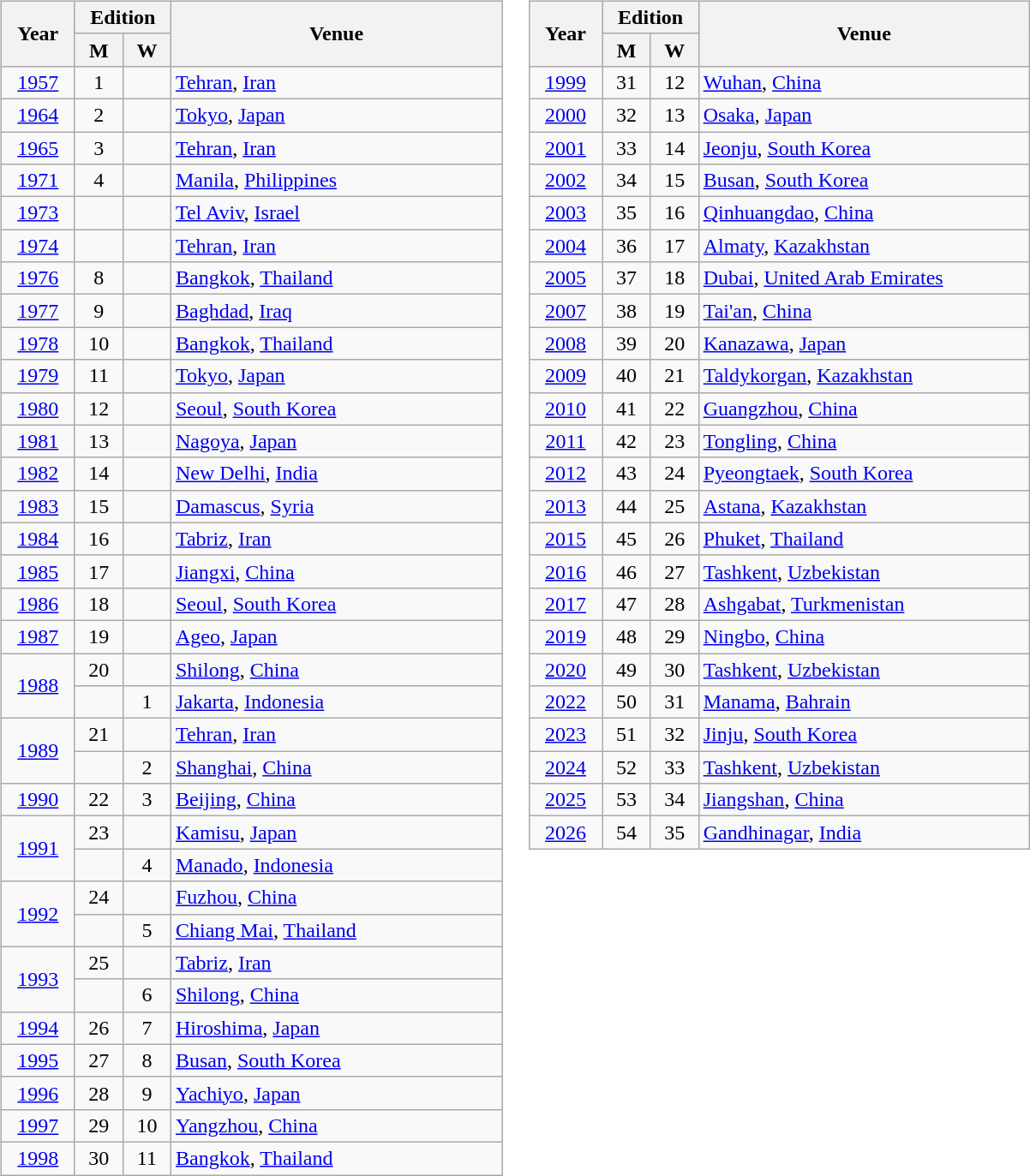<table>
<tr>
<td><br><table class="wikitable" style="text-align:center;">
<tr bgcolor="cccccc">
<th rowspan=2 width=50>Year</th>
<th colspan=2>Edition</th>
<th rowspan=2  width=250>Venue</th>
</tr>
<tr>
<th width=30>M</th>
<th width=30>W</th>
</tr>
<tr>
<td><a href='#'>1957</a></td>
<td>1</td>
<td></td>
<td align=left> <a href='#'>Tehran</a>, <a href='#'>Iran</a></td>
</tr>
<tr>
<td><a href='#'>1964</a></td>
<td>2</td>
<td></td>
<td align=left> <a href='#'>Tokyo</a>, <a href='#'>Japan</a></td>
</tr>
<tr>
<td><a href='#'>1965</a></td>
<td>3</td>
<td></td>
<td align=left> <a href='#'>Tehran</a>, <a href='#'>Iran</a></td>
</tr>
<tr>
<td><a href='#'>1971</a></td>
<td>4</td>
<td></td>
<td align=left> <a href='#'>Manila</a>, <a href='#'>Philippines</a></td>
</tr>
<tr>
<td><a href='#'>1973</a></td>
<td></td>
<td></td>
<td align=left> <a href='#'>Tel Aviv</a>, <a href='#'>Israel</a></td>
</tr>
<tr>
<td><a href='#'>1974</a></td>
<td></td>
<td></td>
<td align=left> <a href='#'>Tehran</a>, <a href='#'>Iran</a></td>
</tr>
<tr>
<td><a href='#'>1976</a></td>
<td>8</td>
<td></td>
<td align=left> <a href='#'>Bangkok</a>, <a href='#'>Thailand</a></td>
</tr>
<tr>
<td><a href='#'>1977</a></td>
<td>9</td>
<td></td>
<td align=left> <a href='#'>Baghdad</a>, <a href='#'>Iraq</a></td>
</tr>
<tr>
<td><a href='#'>1978</a></td>
<td>10</td>
<td></td>
<td align=left> <a href='#'>Bangkok</a>, <a href='#'>Thailand</a></td>
</tr>
<tr>
<td><a href='#'>1979</a></td>
<td>11</td>
<td></td>
<td align=left> <a href='#'>Tokyo</a>, <a href='#'>Japan</a></td>
</tr>
<tr>
<td><a href='#'>1980</a></td>
<td>12</td>
<td></td>
<td align=left> <a href='#'>Seoul</a>, <a href='#'>South Korea</a></td>
</tr>
<tr>
<td><a href='#'>1981</a></td>
<td>13</td>
<td></td>
<td align=left> <a href='#'>Nagoya</a>, <a href='#'>Japan</a></td>
</tr>
<tr>
<td><a href='#'>1982</a></td>
<td>14</td>
<td></td>
<td align=left> <a href='#'>New Delhi</a>, <a href='#'>India</a></td>
</tr>
<tr>
<td><a href='#'>1983</a></td>
<td>15</td>
<td></td>
<td align=left> <a href='#'>Damascus</a>, <a href='#'>Syria</a></td>
</tr>
<tr>
<td><a href='#'>1984</a></td>
<td>16</td>
<td></td>
<td align=left> <a href='#'>Tabriz</a>, <a href='#'>Iran</a></td>
</tr>
<tr>
<td><a href='#'>1985</a></td>
<td>17</td>
<td></td>
<td align=left> <a href='#'>Jiangxi</a>, <a href='#'>China</a></td>
</tr>
<tr>
<td><a href='#'>1986</a></td>
<td>18</td>
<td></td>
<td align=left> <a href='#'>Seoul</a>, <a href='#'>South Korea</a></td>
</tr>
<tr>
<td><a href='#'>1987</a></td>
<td>19</td>
<td></td>
<td align=left> <a href='#'>Ageo</a>, <a href='#'>Japan</a></td>
</tr>
<tr>
<td rowspan=2><a href='#'>1988</a></td>
<td>20</td>
<td></td>
<td align=left> <a href='#'>Shilong</a>, <a href='#'>China</a></td>
</tr>
<tr>
<td></td>
<td>1</td>
<td align=left> <a href='#'>Jakarta</a>, <a href='#'>Indonesia</a></td>
</tr>
<tr>
<td rowspan=2><a href='#'>1989</a></td>
<td>21</td>
<td></td>
<td align=left> <a href='#'>Tehran</a>, <a href='#'>Iran</a></td>
</tr>
<tr>
<td></td>
<td>2</td>
<td align=left> <a href='#'>Shanghai</a>, <a href='#'>China</a></td>
</tr>
<tr>
<td><a href='#'>1990</a></td>
<td>22</td>
<td>3</td>
<td align=left> <a href='#'>Beijing</a>, <a href='#'>China</a></td>
</tr>
<tr>
<td rowspan=2><a href='#'>1991</a></td>
<td>23</td>
<td></td>
<td align=left> <a href='#'>Kamisu</a>, <a href='#'>Japan</a></td>
</tr>
<tr>
<td></td>
<td>4</td>
<td align=left> <a href='#'>Manado</a>, <a href='#'>Indonesia</a></td>
</tr>
<tr>
<td rowspan=2><a href='#'>1992</a></td>
<td>24</td>
<td></td>
<td align=left> <a href='#'>Fuzhou</a>, <a href='#'>China</a></td>
</tr>
<tr>
<td></td>
<td>5</td>
<td align=left> <a href='#'>Chiang Mai</a>, <a href='#'>Thailand</a></td>
</tr>
<tr>
<td rowspan=2><a href='#'>1993</a></td>
<td>25</td>
<td></td>
<td align=left> <a href='#'>Tabriz</a>, <a href='#'>Iran</a></td>
</tr>
<tr>
<td></td>
<td>6</td>
<td align=left> <a href='#'>Shilong</a>, <a href='#'>China</a></td>
</tr>
<tr>
<td><a href='#'>1994</a></td>
<td>26</td>
<td>7</td>
<td align=left> <a href='#'>Hiroshima</a>, <a href='#'>Japan</a></td>
</tr>
<tr>
<td><a href='#'>1995</a></td>
<td>27</td>
<td>8</td>
<td align=left> <a href='#'>Busan</a>, <a href='#'>South Korea</a></td>
</tr>
<tr>
<td><a href='#'>1996</a></td>
<td>28</td>
<td>9</td>
<td align=left> <a href='#'>Yachiyo</a>, <a href='#'>Japan</a></td>
</tr>
<tr>
<td><a href='#'>1997</a></td>
<td>29</td>
<td>10</td>
<td align=left> <a href='#'>Yangzhou</a>, <a href='#'>China</a></td>
</tr>
<tr>
<td><a href='#'>1998</a></td>
<td>30</td>
<td>11</td>
<td align=left> <a href='#'>Bangkok</a>, <a href='#'>Thailand</a></td>
</tr>
</table>
</td>
<td valign=top><br><table class="wikitable" style="text-align:center;">
<tr bgcolor="cccccc">
<th rowspan=2 width=50>Year</th>
<th colspan=2>Edition</th>
<th rowspan=2 width=250>Venue</th>
</tr>
<tr>
<th width=30>M</th>
<th width=30>W</th>
</tr>
<tr>
<td><a href='#'>1999</a></td>
<td>31</td>
<td>12</td>
<td align=left> <a href='#'>Wuhan</a>, <a href='#'>China</a></td>
</tr>
<tr>
<td><a href='#'>2000</a></td>
<td>32</td>
<td>13</td>
<td align=left> <a href='#'>Osaka</a>, <a href='#'>Japan</a></td>
</tr>
<tr>
<td><a href='#'>2001</a></td>
<td>33</td>
<td>14</td>
<td align=left> <a href='#'>Jeonju</a>, <a href='#'>South Korea</a></td>
</tr>
<tr>
<td><a href='#'>2002</a></td>
<td>34</td>
<td>15</td>
<td align=left> <a href='#'>Busan</a>, <a href='#'>South Korea</a></td>
</tr>
<tr>
<td><a href='#'>2003</a></td>
<td>35</td>
<td>16</td>
<td align=left> <a href='#'>Qinhuangdao</a>, <a href='#'>China</a></td>
</tr>
<tr>
<td><a href='#'>2004</a></td>
<td>36</td>
<td>17</td>
<td align=left> <a href='#'>Almaty</a>, <a href='#'>Kazakhstan</a></td>
</tr>
<tr>
<td><a href='#'>2005</a></td>
<td>37</td>
<td>18</td>
<td align=left> <a href='#'>Dubai</a>, <a href='#'>United Arab Emirates</a></td>
</tr>
<tr>
<td><a href='#'>2007</a></td>
<td>38</td>
<td>19</td>
<td align=left> <a href='#'>Tai'an</a>, <a href='#'>China</a></td>
</tr>
<tr>
<td><a href='#'>2008</a></td>
<td>39</td>
<td>20</td>
<td align=left> <a href='#'>Kanazawa</a>, <a href='#'>Japan</a></td>
</tr>
<tr>
<td><a href='#'>2009</a></td>
<td>40</td>
<td>21</td>
<td align=left> <a href='#'>Taldykorgan</a>, <a href='#'>Kazakhstan</a></td>
</tr>
<tr>
<td><a href='#'>2010</a></td>
<td>41</td>
<td>22</td>
<td align=left> <a href='#'>Guangzhou</a>, <a href='#'>China</a></td>
</tr>
<tr>
<td><a href='#'>2011</a></td>
<td>42</td>
<td>23</td>
<td align=left> <a href='#'>Tongling</a>, <a href='#'>China</a></td>
</tr>
<tr>
<td><a href='#'>2012</a></td>
<td>43</td>
<td>24</td>
<td align=left> <a href='#'>Pyeongtaek</a>, <a href='#'>South Korea</a></td>
</tr>
<tr>
<td><a href='#'>2013</a></td>
<td>44</td>
<td>25</td>
<td align=left> <a href='#'>Astana</a>, <a href='#'>Kazakhstan</a></td>
</tr>
<tr>
<td><a href='#'>2015</a></td>
<td>45</td>
<td>26</td>
<td align=left> <a href='#'>Phuket</a>, <a href='#'>Thailand</a></td>
</tr>
<tr>
<td><a href='#'>2016</a></td>
<td>46</td>
<td>27</td>
<td align=left> <a href='#'>Tashkent</a>, <a href='#'>Uzbekistan</a></td>
</tr>
<tr>
<td><a href='#'>2017</a></td>
<td>47</td>
<td>28</td>
<td align=left> <a href='#'>Ashgabat</a>, <a href='#'>Turkmenistan</a></td>
</tr>
<tr>
<td><a href='#'>2019</a></td>
<td>48</td>
<td>29</td>
<td align=left> <a href='#'>Ningbo</a>, <a href='#'>China</a></td>
</tr>
<tr>
<td><a href='#'>2020</a></td>
<td>49</td>
<td>30</td>
<td align=left> <a href='#'>Tashkent</a>, <a href='#'>Uzbekistan</a></td>
</tr>
<tr>
<td><a href='#'>2022</a></td>
<td>50</td>
<td>31</td>
<td align=left> <a href='#'>Manama</a>, <a href='#'>Bahrain</a></td>
</tr>
<tr>
<td><a href='#'>2023</a></td>
<td>51</td>
<td>32</td>
<td align=left> <a href='#'>Jinju</a>, <a href='#'>South Korea</a></td>
</tr>
<tr>
<td><a href='#'>2024</a></td>
<td>52</td>
<td>33</td>
<td align=left> <a href='#'>Tashkent</a>, <a href='#'>Uzbekistan</a></td>
</tr>
<tr>
<td><a href='#'>2025</a></td>
<td>53</td>
<td>34</td>
<td align=left> <a href='#'>Jiangshan</a>, <a href='#'>China</a></td>
</tr>
<tr>
<td><a href='#'>2026</a></td>
<td>54</td>
<td>35</td>
<td align=left> <a href='#'>Gandhinagar</a>, <a href='#'>India</a></td>
</tr>
</table>
</td>
</tr>
</table>
